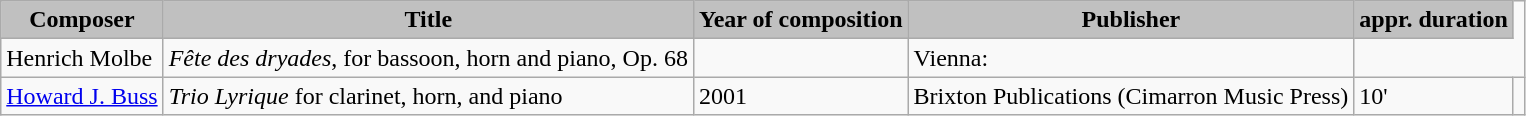<table class="wikitable">
<tr>
<th style="background-color:silver;">Composer</th>
<th style="background-color:silver;">Title</th>
<th style="background-color:silver;">Year of composition</th>
<th style="background-color:silver;">Publisher</th>
<th style="background-color:silver;">appr. duration</th>
</tr>
<tr>
<td>Henrich Molbe</td>
<td><em>Fête des dryades</em>, for bassoon, horn and piano, Op. 68</td>
<td></td>
<td>Vienna: </td>
</tr>
<tr>
<td><a href='#'>Howard J. Buss</a></td>
<td><em>Trio Lyrique</em> for clarinet, horn, and piano</td>
<td>2001</td>
<td>Brixton Publications (Cimarron Music Press)</td>
<td>10'</td>
<td></td>
</tr>
</table>
